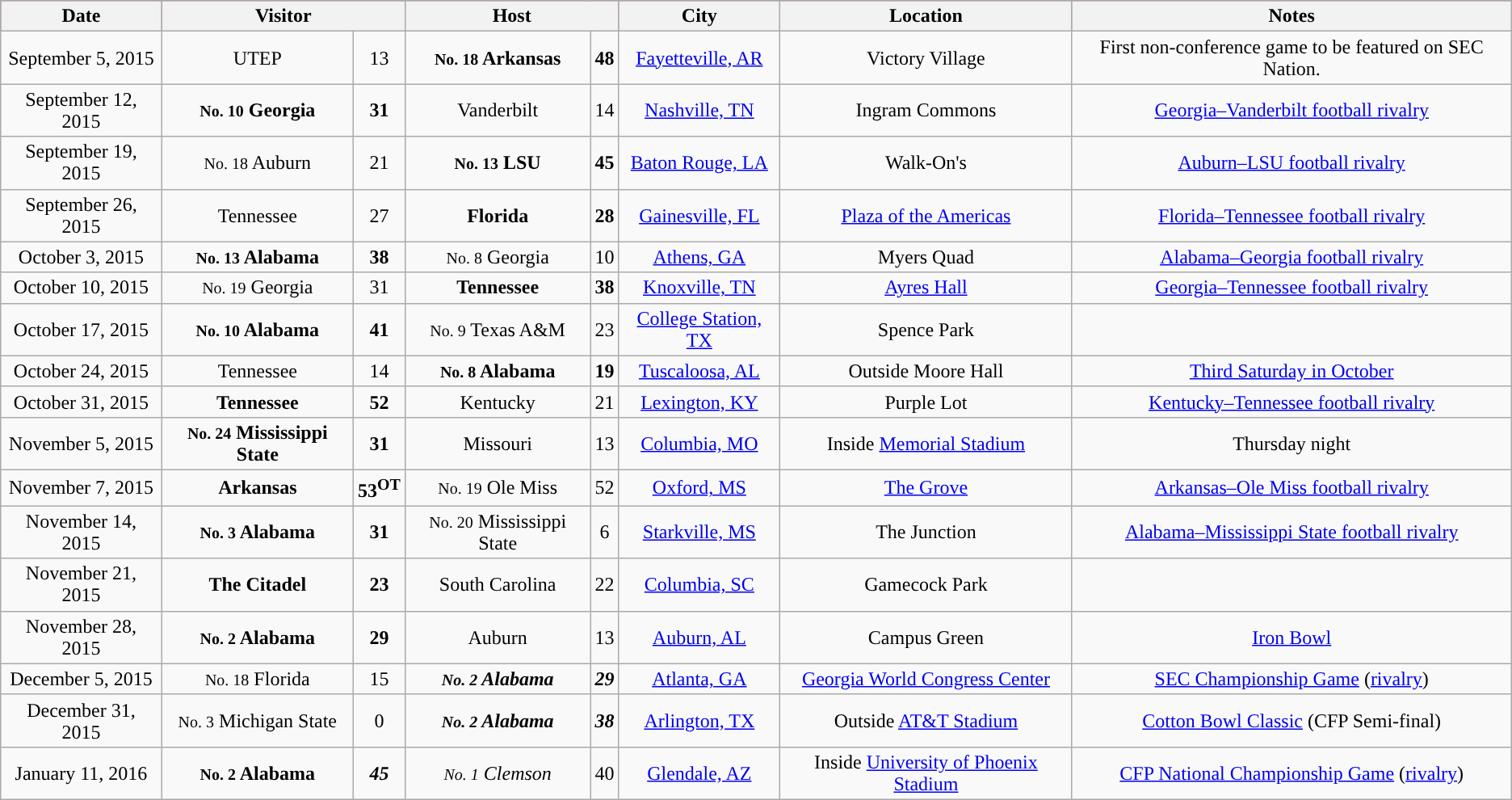<table class="wikitable" style="text-align:center">
<tr style="background:#A32638;"|>
<th>Date</th>
<th colspan=2>Visitor</th>
<th colspan=2>Host</th>
<th>City</th>
<th>Location</th>
<th>Notes</th>
</tr>
<tr>
<td>September 5, 2015</td>
<td>UTEP</td>
<td>13</td>
<td><strong><small>No. 18</small> Arkansas</strong></td>
<td><strong>48</strong></td>
<td><a href='#'>Fayetteville, AR</a></td>
<td>Victory Village</td>
<td>First non-conference game to be featured on SEC Nation.</td>
</tr>
<tr>
<td>September 12, 2015</td>
<td><strong><small>No. 10</small> Georgia</strong></td>
<td><strong>31</strong></td>
<td>Vanderbilt</td>
<td>14</td>
<td><a href='#'>Nashville, TN</a></td>
<td>Ingram Commons</td>
<td><a href='#'>Georgia–Vanderbilt football rivalry</a></td>
</tr>
<tr>
<td>September 19, 2015</td>
<td><small>No. 18</small> Auburn</td>
<td>21</td>
<td><strong><small>No. 13</small> LSU</strong></td>
<td><strong>45</strong></td>
<td><a href='#'>Baton Rouge, LA</a></td>
<td>Walk-On's</td>
<td><a href='#'>Auburn–LSU football rivalry</a></td>
</tr>
<tr>
<td>September 26, 2015</td>
<td>Tennessee</td>
<td>27</td>
<td><strong>Florida</strong></td>
<td><strong>28</strong></td>
<td><a href='#'>Gainesville, FL</a></td>
<td><a href='#'>Plaza of the Americas</a></td>
<td><a href='#'>Florida–Tennessee football rivalry</a></td>
</tr>
<tr>
<td>October 3, 2015</td>
<td><strong><small>No. 13</small> Alabama</strong></td>
<td><strong>38</strong></td>
<td><small>No. 8</small> Georgia</td>
<td>10</td>
<td><a href='#'>Athens, GA</a></td>
<td>Myers Quad</td>
<td><a href='#'>Alabama–Georgia football rivalry</a></td>
</tr>
<tr>
<td>October 10, 2015</td>
<td><small>No. 19</small> Georgia</td>
<td>31</td>
<td><strong>Tennessee</strong></td>
<td><strong>38</strong></td>
<td><a href='#'>Knoxville, TN</a></td>
<td><a href='#'>Ayres Hall</a></td>
<td><a href='#'>Georgia–Tennessee football rivalry</a></td>
</tr>
<tr>
<td>October 17, 2015</td>
<td><strong><small>No. 10</small> Alabama</strong></td>
<td><strong>41</strong></td>
<td><small>No. 9</small> Texas A&M</td>
<td>23</td>
<td><a href='#'>College Station, TX</a></td>
<td>Spence Park</td>
<td></td>
</tr>
<tr>
<td>October 24, 2015</td>
<td>Tennessee</td>
<td>14</td>
<td><strong><small>No. 8</small> Alabama</strong></td>
<td><strong>19</strong></td>
<td><a href='#'>Tuscaloosa, AL</a></td>
<td>Outside Moore Hall</td>
<td><a href='#'>Third Saturday in October</a></td>
</tr>
<tr>
<td>October 31, 2015</td>
<td><strong>Tennessee</strong></td>
<td><strong>52</strong></td>
<td>Kentucky</td>
<td>21</td>
<td><a href='#'>Lexington, KY</a></td>
<td>Purple Lot</td>
<td><a href='#'>Kentucky–Tennessee football rivalry</a></td>
</tr>
<tr>
<td>November 5, 2015</td>
<td><strong><small>No. 24</small> Mississippi State</strong></td>
<td><strong>31</strong></td>
<td>Missouri</td>
<td>13</td>
<td><a href='#'>Columbia, MO</a></td>
<td>Inside <a href='#'>Memorial Stadium</a></td>
<td>Thursday night</td>
</tr>
<tr>
<td>November 7, 2015</td>
<td><strong>Arkansas</strong></td>
<td><strong>53<sup>OT</sup></strong></td>
<td><small>No. 19</small> Ole Miss</td>
<td>52</td>
<td><a href='#'>Oxford, MS</a></td>
<td><a href='#'>The Grove</a></td>
<td><a href='#'>Arkansas–Ole Miss football rivalry</a></td>
</tr>
<tr>
<td>November 14, 2015</td>
<td><strong><small>No. 3</small> Alabama</strong></td>
<td><strong>31</strong></td>
<td><small>No. 20</small> Mississippi State</td>
<td>6</td>
<td><a href='#'>Starkville, MS</a></td>
<td>The Junction</td>
<td><a href='#'>Alabama–Mississippi State football rivalry</a></td>
</tr>
<tr>
<td>November 21, 2015</td>
<td><strong>The Citadel</strong></td>
<td><strong>23</strong></td>
<td>South Carolina</td>
<td>22</td>
<td><a href='#'>Columbia, SC</a></td>
<td>Gamecock Park</td>
<td></td>
</tr>
<tr>
<td>November 28, 2015</td>
<td><strong><small>No. 2</small> Alabama</strong></td>
<td><strong>29</strong></td>
<td>Auburn</td>
<td>13</td>
<td><a href='#'>Auburn, AL</a></td>
<td>Campus Green</td>
<td><a href='#'>Iron Bowl</a></td>
</tr>
<tr>
<td>December 5, 2015</td>
<td><small>No. 18</small> Florida</td>
<td>15</td>
<td><strong><em><small>No. 2</small> Alabama</em></strong></td>
<td><strong><em>29</em></strong></td>
<td><a href='#'>Atlanta, GA</a></td>
<td><a href='#'>Georgia World Congress Center</a></td>
<td><a href='#'>SEC Championship Game</a> (<a href='#'>rivalry</a>)</td>
</tr>
<tr>
<td>December 31, 2015</td>
<td><small>No. 3</small> Michigan State</td>
<td>0</td>
<td><strong><em><small>No. 2</small> Alabama</em></strong></td>
<td><strong><em>38</em></strong></td>
<td><a href='#'>Arlington, TX</a></td>
<td>Outside <a href='#'>AT&T Stadium</a></td>
<td><a href='#'>Cotton Bowl Classic</a> (CFP Semi-final)</td>
</tr>
<tr>
<td>January 11, 2016</td>
<td><strong><small>No. 2</small> Alabama</strong></td>
<td><strong><em>45</em></strong></td>
<td><em><small>No. 1</small> Clemson</em></td>
<td>40</td>
<td><a href='#'>Glendale, AZ</a></td>
<td>Inside <a href='#'>University of Phoenix Stadium</a></td>
<td><a href='#'>CFP National Championship Game</a> (<a href='#'>rivalry</a>)</td>
</tr>
</table>
